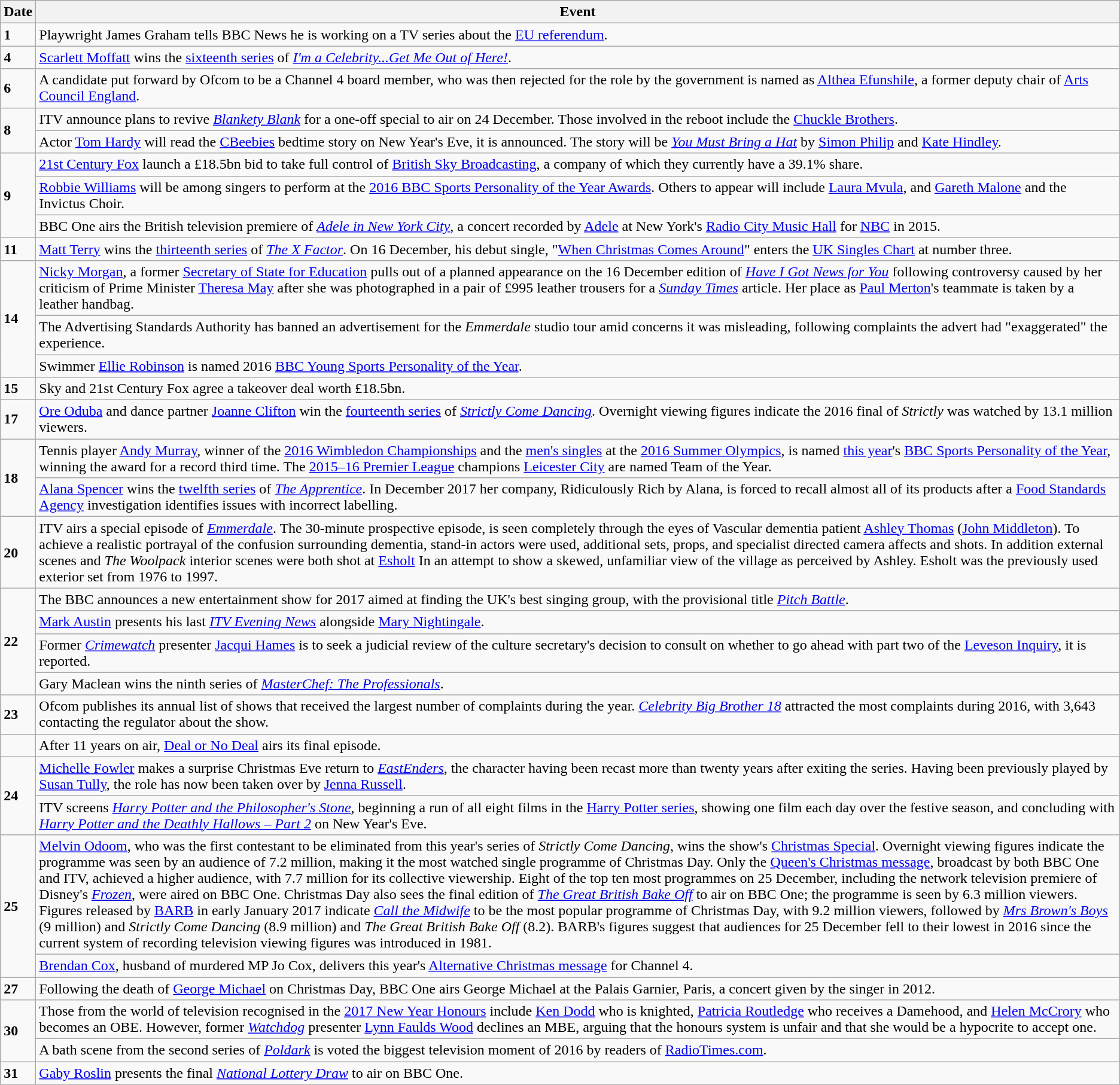<table class="wikitable">
<tr>
<th>Date</th>
<th>Event</th>
</tr>
<tr>
<td><strong>1</strong></td>
<td>Playwright James Graham tells BBC News he is working on a TV series about the <a href='#'>EU referendum</a>.</td>
</tr>
<tr>
<td><strong>4</strong></td>
<td><a href='#'>Scarlett Moffatt</a> wins the <a href='#'>sixteenth series</a> of <em><a href='#'>I'm a Celebrity...Get Me Out of Here!</a></em>.</td>
</tr>
<tr>
<td><strong>6</strong></td>
<td>A candidate put forward by Ofcom to be a Channel 4 board member, who was then rejected for the role by the government is named as <a href='#'>Althea Efunshile</a>, a former deputy chair of <a href='#'>Arts Council England</a>.</td>
</tr>
<tr>
<td rowspan=2><strong>8</strong></td>
<td>ITV announce plans to revive <em><a href='#'>Blankety Blank</a></em> for a one-off special to air on 24 December. Those involved in the reboot include the <a href='#'>Chuckle Brothers</a>.</td>
</tr>
<tr>
<td>Actor <a href='#'>Tom Hardy</a> will read the <a href='#'>CBeebies</a> bedtime story on New Year's Eve, it is announced. The story will be <em><a href='#'>You Must Bring a Hat</a></em> by <a href='#'>Simon Philip</a> and <a href='#'>Kate Hindley</a>.</td>
</tr>
<tr>
<td rowspan=3><strong>9</strong></td>
<td><a href='#'>21st Century Fox</a> launch a £18.5bn bid to take full control of <a href='#'>British Sky Broadcasting</a>, a company of which they currently have a 39.1% share.</td>
</tr>
<tr>
<td><a href='#'>Robbie Williams</a> will be among singers to perform at the <a href='#'>2016 BBC Sports Personality of the Year Awards</a>. Others to appear will include <a href='#'>Laura Mvula</a>, and <a href='#'>Gareth Malone</a> and the Invictus Choir.</td>
</tr>
<tr>
<td>BBC One airs the British television premiere of <em><a href='#'>Adele in New York City</a></em>, a concert recorded by <a href='#'>Adele</a> at New York's <a href='#'>Radio City Music Hall</a> for <a href='#'>NBC</a> in 2015.</td>
</tr>
<tr>
<td><strong>11</strong></td>
<td><a href='#'>Matt Terry</a> wins the <a href='#'>thirteenth series</a> of <em><a href='#'>The X Factor</a></em>. On 16 December, his debut single, "<a href='#'>When Christmas Comes Around</a>" enters the <a href='#'>UK Singles Chart</a> at number three.</td>
</tr>
<tr>
<td rowspan=3><strong>14</strong></td>
<td><a href='#'>Nicky Morgan</a>, a former <a href='#'>Secretary of State for Education</a> pulls out of a planned appearance on the 16 December edition of <em><a href='#'>Have I Got News for You</a></em> following controversy caused by her criticism of Prime Minister <a href='#'>Theresa May</a> after she was photographed in a pair of £995 leather trousers for a <em><a href='#'>Sunday Times</a></em> article. Her place as <a href='#'>Paul Merton</a>'s teammate is taken by a leather handbag.</td>
</tr>
<tr>
<td>The Advertising Standards Authority has banned an advertisement for the <em>Emmerdale</em> studio tour amid concerns it was misleading, following complaints the advert had "exaggerated" the experience.</td>
</tr>
<tr>
<td>Swimmer <a href='#'>Ellie Robinson</a> is named 2016 <a href='#'>BBC Young Sports Personality of the Year</a>.</td>
</tr>
<tr>
<td><strong>15</strong></td>
<td>Sky and 21st Century Fox agree a takeover deal worth £18.5bn.</td>
</tr>
<tr>
<td><strong>17</strong></td>
<td><a href='#'>Ore Oduba</a> and dance partner <a href='#'>Joanne Clifton</a> win the <a href='#'>fourteenth series</a> of <em><a href='#'>Strictly Come Dancing</a></em>. Overnight viewing figures indicate the 2016 final of <em>Strictly</em> was watched by 13.1 million viewers.</td>
</tr>
<tr>
<td rowspan=2><strong>18</strong></td>
<td>Tennis player <a href='#'>Andy Murray</a>, winner of the <a href='#'>2016 Wimbledon Championships</a> and the <a href='#'>men's singles</a> at the <a href='#'>2016 Summer Olympics</a>, is named <a href='#'>this year</a>'s <a href='#'>BBC Sports Personality of the Year</a>, winning the award for a record third time. The <a href='#'>2015–16 Premier League</a> champions <a href='#'>Leicester City</a> are named Team of the Year.</td>
</tr>
<tr>
<td><a href='#'>Alana Spencer</a> wins the <a href='#'>twelfth series</a> of <em><a href='#'>The Apprentice</a></em>. In December 2017 her company, Ridiculously Rich by Alana, is forced to recall almost all of its products after a <a href='#'>Food Standards Agency</a> investigation identifies issues with incorrect labelling.</td>
</tr>
<tr>
<td><strong>20</strong></td>
<td>ITV airs a special episode of <em><a href='#'>Emmerdale</a></em>. The 30-minute prospective episode, is seen completely through the eyes of Vascular dementia patient <a href='#'>Ashley Thomas</a> (<a href='#'>John Middleton</a>). To achieve a realistic portrayal of the confusion surrounding dementia, stand-in actors were used, additional sets, props, and specialist directed camera affects and shots. In addition external scenes and <em>The Woolpack</em> interior scenes were both shot at <a href='#'>Esholt</a> In an attempt to show a skewed, unfamiliar view of the village as perceived by Ashley. Esholt was the previously used exterior set from 1976 to 1997.</td>
</tr>
<tr>
<td rowspan=4><strong>22</strong></td>
<td>The BBC announces a new entertainment show for 2017 aimed at finding the UK's best singing group, with the provisional title <em><a href='#'>Pitch Battle</a></em>.</td>
</tr>
<tr>
<td><a href='#'>Mark Austin</a> presents his last <em><a href='#'>ITV Evening News</a></em> alongside <a href='#'>Mary Nightingale</a>.</td>
</tr>
<tr>
<td>Former <em><a href='#'>Crimewatch</a></em> presenter <a href='#'>Jacqui Hames</a> is to seek a judicial review of the culture secretary's decision to consult on whether to go ahead with part two of the <a href='#'>Leveson Inquiry</a>, it is reported.</td>
</tr>
<tr>
<td>Gary Maclean wins the ninth series of <em><a href='#'>MasterChef: The Professionals</a></em>.</td>
</tr>
<tr>
<td><strong>23</strong></td>
<td>Ofcom publishes its annual list of shows that received the largest number of complaints during the year. <em><a href='#'>Celebrity Big Brother 18</a></em> attracted the most complaints during 2016, with 3,643 contacting the regulator about the show.</td>
</tr>
<tr>
<td></td>
<td>After 11 years on air, <a href='#'>Deal or No Deal</a> airs its final episode.</td>
</tr>
<tr>
<td rowspan=2><strong>24</strong></td>
<td><a href='#'>Michelle Fowler</a> makes a surprise Christmas Eve return to <em><a href='#'>EastEnders</a></em>, the character having been recast more than twenty years after exiting the series. Having been previously played by <a href='#'>Susan Tully</a>, the role has now been taken over by <a href='#'>Jenna Russell</a>.</td>
</tr>
<tr>
<td>ITV screens <em><a href='#'>Harry Potter and the Philosopher's Stone</a></em>, beginning a run of all eight films in the <a href='#'>Harry Potter series</a>, showing one film each day over the festive season, and concluding with <em><a href='#'>Harry Potter and the Deathly Hallows – Part 2</a></em> on New Year's Eve.</td>
</tr>
<tr>
<td rowspan=2><strong>25</strong></td>
<td><a href='#'>Melvin Odoom</a>, who was the first contestant to be eliminated from this year's series of <em>Strictly Come Dancing</em>, wins the show's <a href='#'>Christmas Special</a>. Overnight viewing figures indicate the programme was seen by an audience of 7.2 million, making it the most watched single programme of Christmas Day. Only the <a href='#'>Queen's Christmas message</a>, broadcast by both BBC One and ITV, achieved a higher audience, with 7.7 million for its collective viewership. Eight of the top ten most programmes on 25 December, including the network television premiere of Disney's <em><a href='#'>Frozen</a></em>, were aired on BBC One. Christmas Day also sees the final edition of <em><a href='#'>The Great British Bake Off</a></em> to air on BBC One; the programme is seen by 6.3 million viewers. Figures released by <a href='#'>BARB</a> in early January 2017 indicate <em><a href='#'>Call the Midwife</a></em> to be the most popular programme of Christmas Day, with 9.2 million viewers, followed by <em><a href='#'>Mrs Brown's Boys</a></em> (9 million) and <em>Strictly Come Dancing</em> (8.9 million) and <em>The Great British Bake Off</em> (8.2). BARB's figures suggest that audiences for 25 December fell to their lowest in 2016 since the current system of recording television viewing figures was introduced in 1981.</td>
</tr>
<tr>
<td><a href='#'>Brendan Cox</a>, husband of murdered MP Jo Cox, delivers this year's <a href='#'>Alternative Christmas message</a> for Channel 4.</td>
</tr>
<tr>
<td><strong>27</strong></td>
<td>Following the death of <a href='#'>George Michael</a> on Christmas Day, BBC One airs George Michael at the Palais Garnier, Paris, a concert given by the singer in 2012.</td>
</tr>
<tr>
<td rowspan=2><strong>30</strong></td>
<td>Those from the world of television recognised in the <a href='#'>2017 New Year Honours</a> include <a href='#'>Ken Dodd</a> who is knighted, <a href='#'>Patricia Routledge</a> who receives a Damehood, and <a href='#'>Helen McCrory</a> who becomes an OBE. However, former <em><a href='#'>Watchdog</a></em> presenter <a href='#'>Lynn Faulds Wood</a> declines an MBE, arguing that the honours system is unfair and that she would be a hypocrite to accept one.</td>
</tr>
<tr>
<td>A bath scene from the second series of <em><a href='#'>Poldark</a></em> is voted the biggest television moment of 2016 by readers of <a href='#'>RadioTimes.com</a>.</td>
</tr>
<tr>
<td><strong>31</strong></td>
<td><a href='#'>Gaby Roslin</a> presents the final <em><a href='#'>National Lottery Draw</a></em> to air on BBC One.</td>
</tr>
</table>
